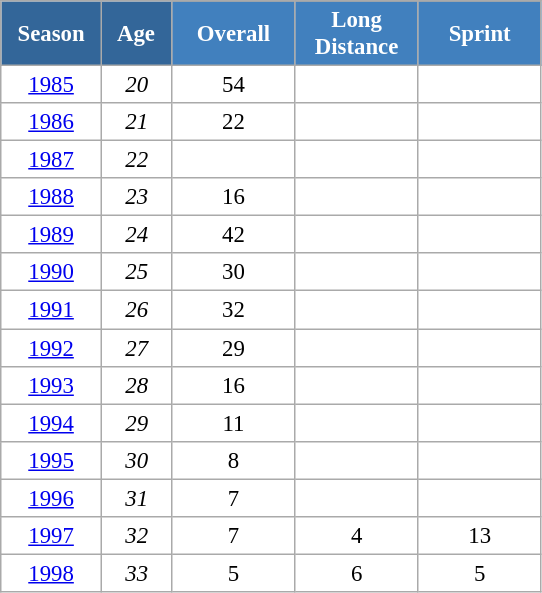<table class="wikitable" style="font-size:95%; text-align:center; border:grey solid 1px; border-collapse:collapse; background:#ffffff;">
<tr>
<th style="background-color:#369; color:white; width:60px;" rowspan="2"> Season </th>
<th style="background-color:#369; color:white; width:40px;" rowspan="2"> Age </th>
</tr>
<tr>
<th style="background-color:#4180be; color:white; width:75px;">Overall</th>
<th style="background-color:#4180be; color:white; width:75px;">Long Distance</th>
<th style="background-color:#4180be; color:white; width:75px;">Sprint</th>
</tr>
<tr>
<td><a href='#'>1985</a></td>
<td><em>20</em></td>
<td>54</td>
<td></td>
<td></td>
</tr>
<tr>
<td><a href='#'>1986</a></td>
<td><em>21</em></td>
<td>22</td>
<td></td>
<td></td>
</tr>
<tr>
<td><a href='#'>1987</a></td>
<td><em>22</em></td>
<td></td>
<td></td>
<td></td>
</tr>
<tr>
<td><a href='#'>1988</a></td>
<td><em>23</em></td>
<td>16</td>
<td></td>
<td></td>
</tr>
<tr>
<td><a href='#'>1989</a></td>
<td><em>24</em></td>
<td>42</td>
<td></td>
<td></td>
</tr>
<tr>
<td><a href='#'>1990</a></td>
<td><em>25</em></td>
<td>30</td>
<td></td>
<td></td>
</tr>
<tr>
<td><a href='#'>1991</a></td>
<td><em>26</em></td>
<td>32</td>
<td></td>
<td></td>
</tr>
<tr>
<td><a href='#'>1992</a></td>
<td><em>27</em></td>
<td>29</td>
<td></td>
<td></td>
</tr>
<tr>
<td><a href='#'>1993</a></td>
<td><em>28</em></td>
<td>16</td>
<td></td>
<td></td>
</tr>
<tr>
<td><a href='#'>1994</a></td>
<td><em>29</em></td>
<td>11</td>
<td></td>
<td></td>
</tr>
<tr>
<td><a href='#'>1995</a></td>
<td><em>30</em></td>
<td>8</td>
<td></td>
<td></td>
</tr>
<tr>
<td><a href='#'>1996</a></td>
<td><em>31</em></td>
<td>7</td>
<td></td>
<td></td>
</tr>
<tr>
<td><a href='#'>1997</a></td>
<td><em>32</em></td>
<td>7</td>
<td>4</td>
<td>13</td>
</tr>
<tr>
<td><a href='#'>1998</a></td>
<td><em>33</em></td>
<td>5</td>
<td>6</td>
<td>5</td>
</tr>
</table>
